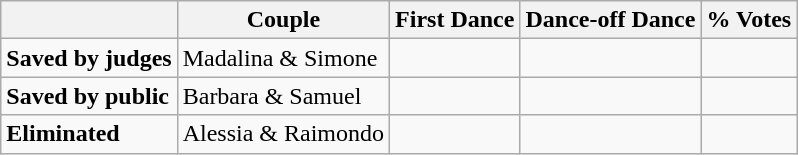<table class="wikitable">
<tr>
<th></th>
<th>Couple</th>
<th>First Dance</th>
<th>Dance-off Dance</th>
<th>% Votes</th>
</tr>
<tr>
<td><strong>Saved by judges</strong></td>
<td>Madalina & Simone</td>
<td></td>
<td></td>
<td></td>
</tr>
<tr>
<td><strong>Saved by public</strong></td>
<td>Barbara & Samuel</td>
<td></td>
<td></td>
<td></td>
</tr>
<tr>
<td><strong>Eliminated</strong></td>
<td>Alessia & Raimondo</td>
<td></td>
<td></td>
<td></td>
</tr>
</table>
